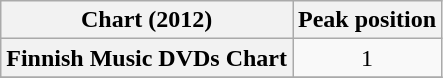<table class="wikitable plainrowheaders sortable" style="text-align:center;" border="1">
<tr>
<th scope="col">Chart (2012)</th>
<th scope="col">Peak position</th>
</tr>
<tr>
<th scope="row">Finnish Music DVDs Chart</th>
<td>1</td>
</tr>
<tr>
</tr>
</table>
